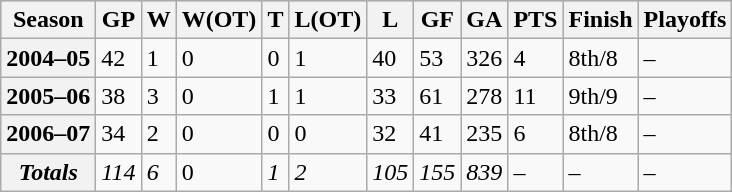<table class="wikitable">
<tr style="font-weight:bold; background-color:#dddddd;" |>
<th>Season</th>
<th>GP</th>
<th>W</th>
<th>W(OT)</th>
<th>T</th>
<th>L(OT)</th>
<th>L</th>
<th>GF</th>
<th>GA</th>
<th>PTS</th>
<th>Finish</th>
<th>Playoffs</th>
</tr>
<tr>
<th>2004–05</th>
<td>42</td>
<td>1</td>
<td>0</td>
<td>0</td>
<td>1</td>
<td>40</td>
<td>53</td>
<td>326</td>
<td>4</td>
<td>8th/8</td>
<td>–</td>
</tr>
<tr>
<th>2005–06</th>
<td>38</td>
<td>3</td>
<td>0</td>
<td>1</td>
<td>1</td>
<td>33</td>
<td>61</td>
<td>278</td>
<td>11</td>
<td>9th/9</td>
<td>–</td>
</tr>
<tr>
<th>2006–07</th>
<td>34</td>
<td>2</td>
<td>0</td>
<td>0</td>
<td>0</td>
<td>32</td>
<td>41</td>
<td>235</td>
<td>6</td>
<td>8th/8</td>
<td>–</td>
</tr>
<tr>
<th><em>Totals</em></th>
<td><em>114</em></td>
<td><em>6</em></td>
<td>0</td>
<td><em>1</em></td>
<td><em>2</em></td>
<td><em>105</em></td>
<td><em>155</em></td>
<td><em>839</em></td>
<td>–</td>
<td>–</td>
<td>–</td>
</tr>
</table>
